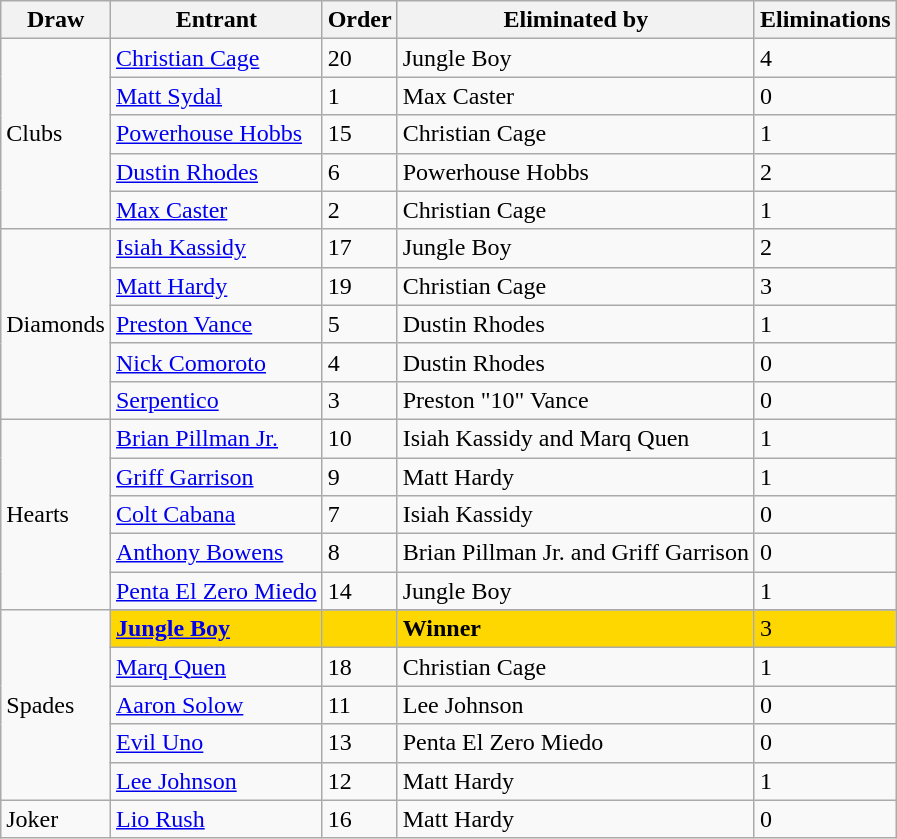<table class="wikitable sortable">
<tr>
<th>Draw</th>
<th>Entrant</th>
<th>Order</th>
<th>Eliminated by</th>
<th>Eliminations</th>
</tr>
<tr>
<td rowspan="5">Clubs</td>
<td><a href='#'>Christian Cage</a></td>
<td>20</td>
<td>Jungle Boy</td>
<td>4</td>
</tr>
<tr>
<td><a href='#'>Matt Sydal</a></td>
<td>1</td>
<td>Max Caster</td>
<td>0</td>
</tr>
<tr>
<td><a href='#'>Powerhouse Hobbs</a></td>
<td>15</td>
<td>Christian Cage</td>
<td>1</td>
</tr>
<tr>
<td><a href='#'>Dustin Rhodes</a></td>
<td>6</td>
<td>Powerhouse Hobbs</td>
<td>2</td>
</tr>
<tr>
<td><a href='#'>Max Caster</a></td>
<td>2</td>
<td>Christian Cage</td>
<td>1</td>
</tr>
<tr>
<td rowspan="5">Diamonds</td>
<td><a href='#'>Isiah Kassidy</a></td>
<td>17</td>
<td>Jungle Boy</td>
<td>2</td>
</tr>
<tr>
<td><a href='#'>Matt Hardy</a></td>
<td>19</td>
<td>Christian Cage</td>
<td>3</td>
</tr>
<tr>
<td><a href='#'>Preston Vance</a></td>
<td>5</td>
<td>Dustin Rhodes</td>
<td>1</td>
</tr>
<tr>
<td><a href='#'>Nick Comoroto</a></td>
<td>4</td>
<td>Dustin Rhodes</td>
<td>0</td>
</tr>
<tr>
<td><a href='#'>Serpentico</a></td>
<td>3</td>
<td>Preston "10" Vance</td>
<td>0</td>
</tr>
<tr>
<td rowspan="5">Hearts</td>
<td><a href='#'>Brian Pillman Jr.</a></td>
<td>10</td>
<td>Isiah Kassidy and Marq Quen</td>
<td>1</td>
</tr>
<tr>
<td><a href='#'>Griff Garrison</a></td>
<td>9</td>
<td>Matt Hardy</td>
<td>1</td>
</tr>
<tr>
<td><a href='#'>Colt Cabana</a></td>
<td>7</td>
<td>Isiah Kassidy</td>
<td>0</td>
</tr>
<tr>
<td><a href='#'>Anthony Bowens</a></td>
<td>8</td>
<td>Brian Pillman Jr. and Griff Garrison</td>
<td>0</td>
</tr>
<tr>
<td><a href='#'>Penta El Zero Miedo</a></td>
<td>14</td>
<td>Jungle Boy</td>
<td>1</td>
</tr>
<tr>
<td rowspan="6">Spades</td>
</tr>
<tr style="background: gold">
<td><strong><a href='#'>Jungle Boy</a></strong></td>
<td><strong></strong></td>
<td><strong>Winner</strong></td>
<td>3</td>
</tr>
<tr>
<td><a href='#'>Marq Quen</a></td>
<td>18</td>
<td>Christian Cage</td>
<td>1</td>
</tr>
<tr>
<td><a href='#'>Aaron Solow</a></td>
<td>11</td>
<td>Lee Johnson</td>
<td>0</td>
</tr>
<tr>
<td><a href='#'>Evil Uno</a></td>
<td>13</td>
<td>Penta El Zero Miedo</td>
<td>0</td>
</tr>
<tr>
<td><a href='#'>Lee Johnson</a></td>
<td>12</td>
<td>Matt Hardy</td>
<td>1</td>
</tr>
<tr>
<td>Joker</td>
<td><a href='#'>Lio Rush</a></td>
<td>16</td>
<td>Matt Hardy</td>
<td>0</td>
</tr>
</table>
